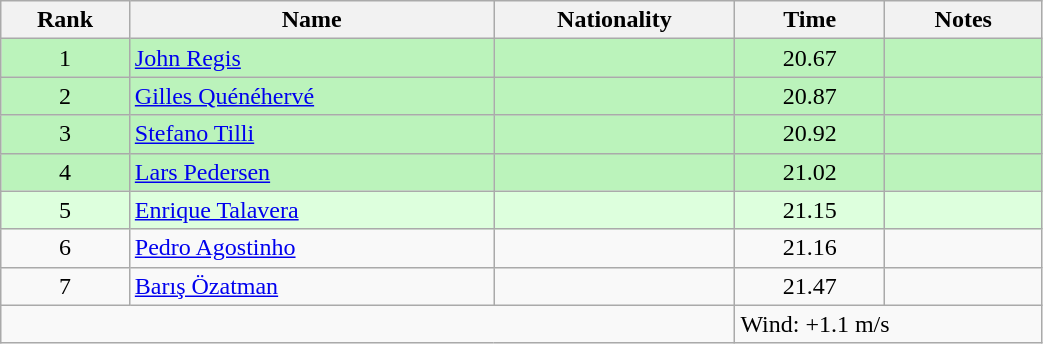<table class="wikitable sortable" style="text-align:center;width: 55%">
<tr>
<th>Rank</th>
<th>Name</th>
<th>Nationality</th>
<th>Time</th>
<th>Notes</th>
</tr>
<tr bgcolor=bbf3bb>
<td>1</td>
<td align=left><a href='#'>John Regis</a></td>
<td align=left></td>
<td>20.67</td>
<td></td>
</tr>
<tr bgcolor=bbf3bb>
<td>2</td>
<td align=left><a href='#'>Gilles Quénéhervé</a></td>
<td align=left></td>
<td>20.87</td>
<td></td>
</tr>
<tr bgcolor=bbf3bb>
<td>3</td>
<td align=left><a href='#'>Stefano Tilli</a></td>
<td align=left></td>
<td>20.92</td>
<td></td>
</tr>
<tr bgcolor=bbf3bb>
<td>4</td>
<td align=left><a href='#'>Lars Pedersen</a></td>
<td align=left></td>
<td>21.02</td>
<td></td>
</tr>
<tr bgcolor=ddffdd>
<td>5</td>
<td align=left><a href='#'>Enrique Talavera</a></td>
<td align=left></td>
<td>21.15</td>
<td></td>
</tr>
<tr>
<td>6</td>
<td align=left><a href='#'>Pedro Agostinho</a></td>
<td align=left></td>
<td>21.16</td>
<td></td>
</tr>
<tr>
<td>7</td>
<td align=left><a href='#'>Barış Özatman</a></td>
<td align=left></td>
<td>21.47</td>
<td></td>
</tr>
<tr class="sortbottom">
<td colspan="3"></td>
<td colspan="2" style="text-align:left;">Wind: +1.1 m/s</td>
</tr>
</table>
